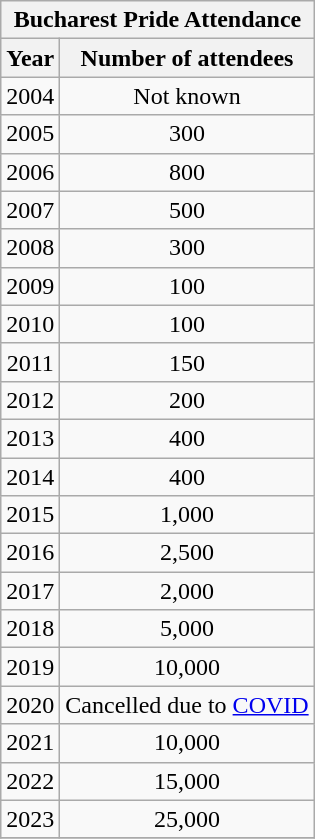<table class="wikitable floatright" width="auto" style="text-align: center">
<tr>
<th colspan="2">Bucharest Pride Attendance</th>
</tr>
<tr>
<th>Year</th>
<th>Number of attendees</th>
</tr>
<tr>
<td>2004</td>
<td>Not known</td>
</tr>
<tr>
<td>2005</td>
<td>300</td>
</tr>
<tr>
<td>2006</td>
<td>800</td>
</tr>
<tr>
<td>2007</td>
<td>500</td>
</tr>
<tr>
<td>2008</td>
<td>300</td>
</tr>
<tr>
<td>2009</td>
<td>100</td>
</tr>
<tr>
<td>2010</td>
<td>100</td>
</tr>
<tr>
<td>2011</td>
<td>150</td>
</tr>
<tr>
<td>2012</td>
<td>200</td>
</tr>
<tr>
<td>2013</td>
<td>400</td>
</tr>
<tr>
<td>2014</td>
<td>400</td>
</tr>
<tr>
<td>2015</td>
<td>1,000</td>
</tr>
<tr>
<td>2016</td>
<td>2,500</td>
</tr>
<tr>
<td>2017</td>
<td>2,000</td>
</tr>
<tr>
<td>2018</td>
<td>5,000</td>
</tr>
<tr>
<td>2019</td>
<td>10,000</td>
</tr>
<tr>
<td>2020</td>
<td>Cancelled due to <a href='#'>COVID</a></td>
</tr>
<tr>
<td>2021</td>
<td>10,000</td>
</tr>
<tr>
<td>2022</td>
<td>15,000</td>
</tr>
<tr>
<td>2023</td>
<td>25,000</td>
</tr>
<tr 2024>
</tr>
</table>
